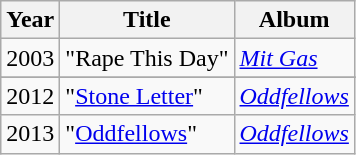<table class="wikitable" border="1">
<tr>
<th>Year</th>
<th>Title</th>
<th>Album</th>
</tr>
<tr>
<td>2003</td>
<td>"Rape This Day"</td>
<td><em><a href='#'>Mit Gas</a></em></td>
</tr>
<tr>
</tr>
<tr>
<td>2012</td>
<td>"<a href='#'>Stone Letter</a>"</td>
<td><em><a href='#'>Oddfellows</a></em></td>
</tr>
<tr>
<td>2013</td>
<td>"<a href='#'>Oddfellows</a>"</td>
<td><em><a href='#'>Oddfellows</a></em></td>
</tr>
</table>
